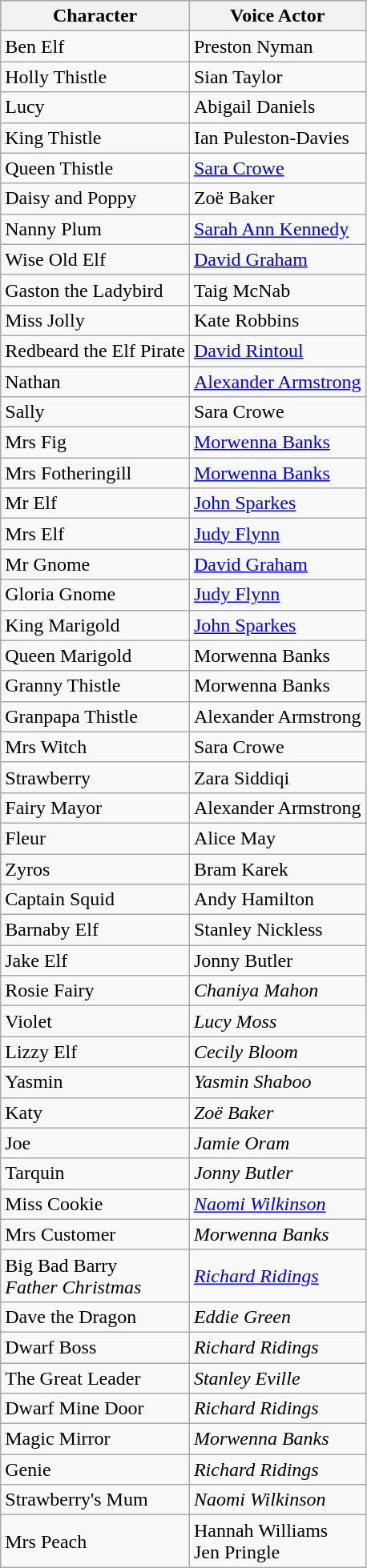<table class="wikitable">
<tr style="background:#b0c4de; text-align:center;">
<th>Character</th>
<th>Voice Actor</th>
</tr>
<tr>
<td>Ben Elf</td>
<td>Preston Nyman</td>
</tr>
<tr>
<td>Holly Thistle</td>
<td>Sian Taylor</td>
</tr>
<tr>
<td>Lucy</td>
<td>Abigail Daniels</td>
</tr>
<tr>
<td>King Thistle</td>
<td>Ian Puleston-Davies</td>
</tr>
<tr>
<td>Queen Thistle</td>
<td><a href='#'>Sara Crowe</a></td>
</tr>
<tr>
<td>Daisy and Poppy</td>
<td>Zoë Baker</td>
</tr>
<tr>
<td>Nanny Plum</td>
<td><a href='#'>Sarah Ann Kennedy</a></td>
</tr>
<tr>
<td>Wise Old Elf</td>
<td><a href='#'>David Graham</a></td>
</tr>
<tr>
<td>Gaston the Ladybird</td>
<td>Taig McNab</td>
</tr>
<tr>
<td>Miss Jolly</td>
<td>Kate Robbins</td>
</tr>
<tr>
<td>Redbeard the Elf Pirate</td>
<td><a href='#'>David Rintoul</a></td>
</tr>
<tr>
<td>Nathan</td>
<td><a href='#'>Alexander Armstrong</a></td>
</tr>
<tr>
<td>Sally</td>
<td>Sara Crowe</td>
</tr>
<tr>
<td>Mrs Fig</td>
<td><a href='#'>Morwenna Banks</a></td>
</tr>
<tr>
<td>Mrs Fotheringill</td>
<td><a href='#'>Morwenna Banks</a></td>
</tr>
<tr>
<td>Mr Elf</td>
<td><a href='#'>John Sparkes</a></td>
</tr>
<tr>
<td>Mrs Elf</td>
<td><a href='#'>Judy Flynn</a></td>
</tr>
<tr>
<td>Mr Gnome</td>
<td><a href='#'>David Graham</a></td>
</tr>
<tr>
<td>Gloria Gnome</td>
<td><a href='#'>Judy Flynn</a></td>
</tr>
<tr>
<td>King Marigold</td>
<td><a href='#'>John Sparkes</a></td>
</tr>
<tr>
<td>Queen Marigold</td>
<td>Morwenna Banks</td>
</tr>
<tr>
<td>Granny Thistle</td>
<td>Morwenna Banks</td>
</tr>
<tr>
<td>Granpapa Thistle</td>
<td>Alexander Armstrong</td>
</tr>
<tr>
<td>Mrs Witch</td>
<td>Sara Crowe</td>
</tr>
<tr>
<td>Strawberry</td>
<td>Zara Siddiqi</td>
</tr>
<tr>
<td>Fairy Mayor</td>
<td>Alexander Armstrong</td>
</tr>
<tr>
<td>Fleur</td>
<td>Alice May</td>
</tr>
<tr>
<td>Zyros</td>
<td>Bram Karek</td>
</tr>
<tr>
<td>Captain Squid</td>
<td>Andy Hamilton</td>
</tr>
<tr>
<td>Barnaby Elf</td>
<td>Stanley Nickless</td>
</tr>
<tr>
<td>Jake Elf</td>
<td>Jonny Butler</td>
</tr>
<tr>
<td>Rosie Fairy</td>
<td><em>Chaniya Mahon</em></td>
</tr>
<tr>
<td>Violet</td>
<td><em>Lucy Moss</em></td>
</tr>
<tr>
<td>Lizzy Elf</td>
<td><em>Cecily Bloom</em></td>
</tr>
<tr>
<td>Yasmin</td>
<td><em>Yasmin Shaboo</em></td>
</tr>
<tr>
<td>Katy</td>
<td><em>Zoë Baker</em></td>
</tr>
<tr>
<td>Joe</td>
<td><em>Jamie Oram</em></td>
</tr>
<tr>
<td>Tarquin</td>
<td><em>Jonny Butler</em></td>
</tr>
<tr>
<td>Miss Cookie</td>
<td><em><a href='#'>Naomi Wilkinson</a></em></td>
</tr>
<tr>
<td>Mrs Customer</td>
<td><em>Morwenna Banks</em></td>
</tr>
<tr>
<td>Big Bad Barry<br><em>Father Christmas</em></td>
<td><em><a href='#'>Richard Ridings</a></em></td>
</tr>
<tr>
<td>Dave the Dragon</td>
<td><em>Eddie Green</em></td>
</tr>
<tr>
<td>Dwarf Boss</td>
<td><em>Richard Ridings</em></td>
</tr>
<tr>
<td>The Great Leader</td>
<td><em>Stanley Eville</em></td>
</tr>
<tr>
<td>Dwarf Mine Door</td>
<td><em>Richard Ridings</em></td>
</tr>
<tr>
<td>Magic Mirror</td>
<td><em>Morwenna Banks</em></td>
</tr>
<tr>
<td>Genie</td>
<td><em>Richard Ridings</em></td>
</tr>
<tr>
<td>Strawberry's Mum</td>
<td><em>Naomi Wilkinson</em></td>
</tr>
<tr>
<td>Mrs Peach</td>
<td>Hannah Williams<br>Jen Pringle</td>
</tr>
</table>
